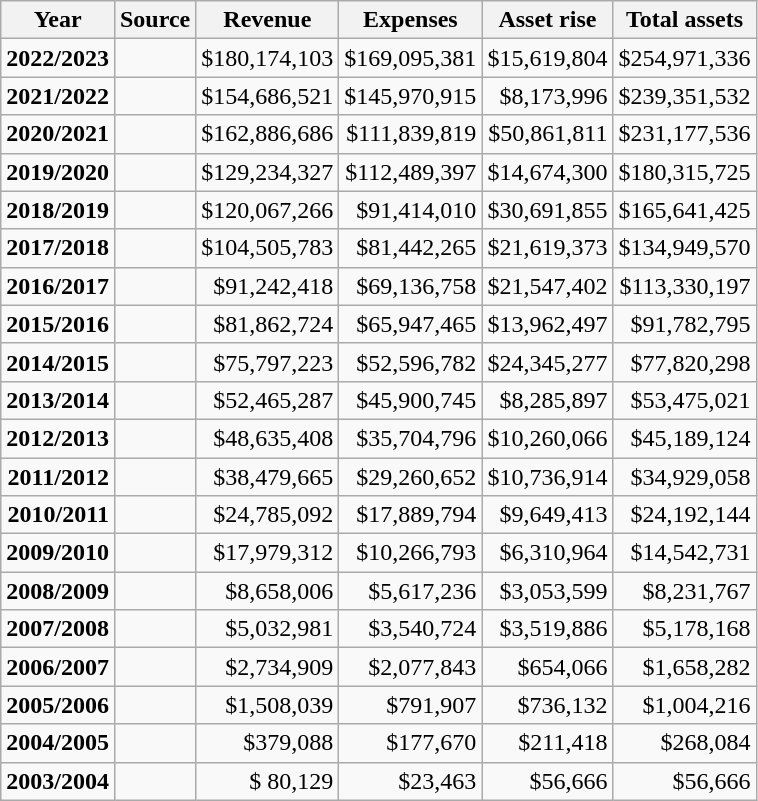<table class="wikitable sortable">
<tr>
<th>Year</th>
<th>Source</th>
<th>Revenue</th>
<th>Expenses</th>
<th>Asset rise</th>
<th>Total assets</th>
</tr>
<tr align=right>
<td><strong>2022/2023</strong></td>
<td><br></td>
<td><span>$180,174,103</span></td>
<td><span>$169,095,381</span></td>
<td><span>$15,619,804</span></td>
<td>$254,971,336</td>
</tr>
<tr align=right>
<td><strong>2021/2022</strong></td>
<td></td>
<td><span>$154,686,521</span></td>
<td><span>$145,970,915</span></td>
<td><span>$8,173,996</span></td>
<td>$239,351,532</td>
</tr>
<tr align=right>
<td><strong>2020/2021</strong></td>
<td></td>
<td><span>$162,886,686</span></td>
<td><span>$111,839,819</span></td>
<td><span>$50,861,811</span></td>
<td>$231,177,536</td>
</tr>
<tr align=right>
<td><strong>2019/2020</strong></td>
<td></td>
<td><span>$129,234,327</span></td>
<td><span>$112,489,397</span></td>
<td><span>$14,674,300</span></td>
<td>$180,315,725</td>
</tr>
<tr align=right>
<td><strong>2018/2019</strong></td>
<td></td>
<td><span>$120,067,266</span></td>
<td><span>$91,414,010</span></td>
<td><span>$30,691,855</span></td>
<td>$165,641,425</td>
</tr>
<tr align=right>
<td><strong>2017/2018</strong></td>
<td></td>
<td><span>$104,505,783</span></td>
<td><span>$81,442,265</span></td>
<td><span>$21,619,373</span></td>
<td>$134,949,570</td>
</tr>
<tr align=right>
<td><strong>2016/2017</strong></td>
<td></td>
<td><span>$91,242,418</span></td>
<td><span>$69,136,758</span></td>
<td><span>$21,547,402</span></td>
<td>$113,330,197</td>
</tr>
<tr align=right>
<td><strong>2015/2016</strong></td>
<td></td>
<td><span>$81,862,724</span></td>
<td><span>$65,947,465</span></td>
<td><span>$13,962,497</span></td>
<td>$91,782,795</td>
</tr>
<tr align=right>
<td><strong>2014/2015</strong></td>
<td></td>
<td><span>$75,797,223</span></td>
<td><span>$52,596,782</span></td>
<td><span>$24,345,277</span></td>
<td>$77,820,298</td>
</tr>
<tr align=right>
<td><strong>2013/2014</strong></td>
<td></td>
<td><span>$52,465,287</span></td>
<td><span>$45,900,745</span></td>
<td><span>$8,285,897</span></td>
<td>$53,475,021</td>
</tr>
<tr align=right>
<td><strong>2012/2013</strong></td>
<td></td>
<td><span>$48,635,408</span></td>
<td><span>$35,704,796</span></td>
<td><span>$10,260,066</span></td>
<td>$45,189,124</td>
</tr>
<tr align=right>
<td><strong>2011/2012</strong></td>
<td></td>
<td><span>$38,479,665</span></td>
<td><span>$29,260,652</span></td>
<td><span>$10,736,914</span></td>
<td>$34,929,058</td>
</tr>
<tr align=right>
<td><strong>2010/2011</strong></td>
<td></td>
<td><span>$24,785,092</span></td>
<td><span>$17,889,794</span></td>
<td><span>$9,649,413</span></td>
<td>$24,192,144</td>
</tr>
<tr align=right>
<td><strong>2009/2010</strong></td>
<td></td>
<td><span>$17,979,312</span></td>
<td><span>$10,266,793</span></td>
<td><span>$6,310,964</span></td>
<td>$14,542,731</td>
</tr>
<tr align=right>
<td><strong>2008/2009</strong></td>
<td></td>
<td><span>$8,658,006</span></td>
<td><span>$5,617,236</span></td>
<td><span>$3,053,599</span></td>
<td>$8,231,767</td>
</tr>
<tr align=right>
<td><strong>2007/2008</strong></td>
<td></td>
<td><span>$5,032,981</span></td>
<td><span>$3,540,724</span></td>
<td><span>$3,519,886</span></td>
<td>$5,178,168</td>
</tr>
<tr align=right>
<td><strong>2006/2007</strong></td>
<td></td>
<td><span>$2,734,909</span></td>
<td><span>$2,077,843</span></td>
<td><span>$654,066</span></td>
<td>$1,658,282</td>
</tr>
<tr align=right>
<td><strong>2005/2006</strong></td>
<td></td>
<td><span>$1,508,039</span></td>
<td><span>$791,907</span></td>
<td><span>$736,132</span></td>
<td>$1,004,216</td>
</tr>
<tr align=right>
<td><strong>2004/2005</strong></td>
<td></td>
<td><span>$379,088</span></td>
<td><span>$177,670</span></td>
<td><span>$211,418</span></td>
<td>$268,084</td>
</tr>
<tr align=right>
<td><strong>2003/2004</strong></td>
<td></td>
<td><span> $ 80,129</span></td>
<td><span>$23,463</span></td>
<td><span>$56,666</span></td>
<td>$56,666</td>
</tr>
</table>
